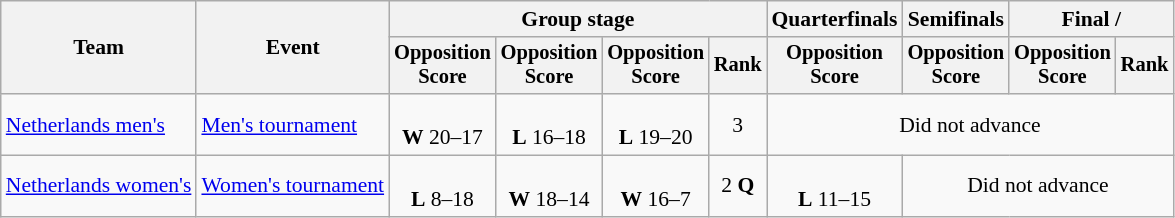<table class="wikitable" style="text-align:center; font-size:90%">
<tr>
<th rowspan=2>Team</th>
<th rowspan=2>Event</th>
<th colspan=4>Group stage</th>
<th>Quarterfinals</th>
<th>Semifinals</th>
<th colspan=2>Final / </th>
</tr>
<tr style="font-size:95%">
<th>Opposition<br>Score</th>
<th>Opposition<br>Score</th>
<th>Opposition<br>Score</th>
<th>Rank</th>
<th>Opposition<br>Score</th>
<th>Opposition<br>Score</th>
<th>Opposition<br>Score</th>
<th>Rank</th>
</tr>
<tr>
<td align=left><a href='#'>Netherlands men's</a></td>
<td align=left><a href='#'>Men's tournament</a></td>
<td><br><strong>W</strong> 20–17</td>
<td><br><strong>L</strong> 16–18</td>
<td><br><strong>L</strong> 19–20</td>
<td>3</td>
<td colspan=4>Did not advance</td>
</tr>
<tr>
<td align=left><a href='#'>Netherlands women's</a></td>
<td align=left><a href='#'>Women's tournament</a></td>
<td><br><strong>L</strong> 8–18</td>
<td><br><strong>W</strong> 18–14</td>
<td><br><strong>W</strong> 16–7</td>
<td>2 <strong>Q</strong></td>
<td><br><strong>L</strong> 11–15</td>
<td colspan=3>Did not advance</td>
</tr>
</table>
